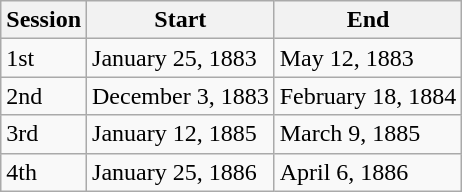<table class="wikitable">
<tr>
<th>Session</th>
<th>Start</th>
<th>End</th>
</tr>
<tr>
<td>1st</td>
<td>January 25, 1883</td>
<td>May 12, 1883</td>
</tr>
<tr>
<td>2nd</td>
<td>December 3, 1883</td>
<td>February 18, 1884</td>
</tr>
<tr>
<td>3rd</td>
<td>January 12, 1885</td>
<td>March 9, 1885</td>
</tr>
<tr>
<td>4th</td>
<td>January 25, 1886</td>
<td>April 6, 1886</td>
</tr>
</table>
